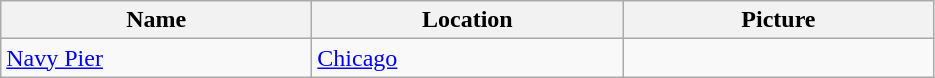<table class="wikitable">
<tr>
<th width="200px">Name</th>
<th width="200px">Location</th>
<th width="200px">Picture</th>
</tr>
<tr>
<td><a href='#'>Navy Pier</a></td>
<td><a href='#'>Chicago</a></td>
<td></td>
</tr>
</table>
